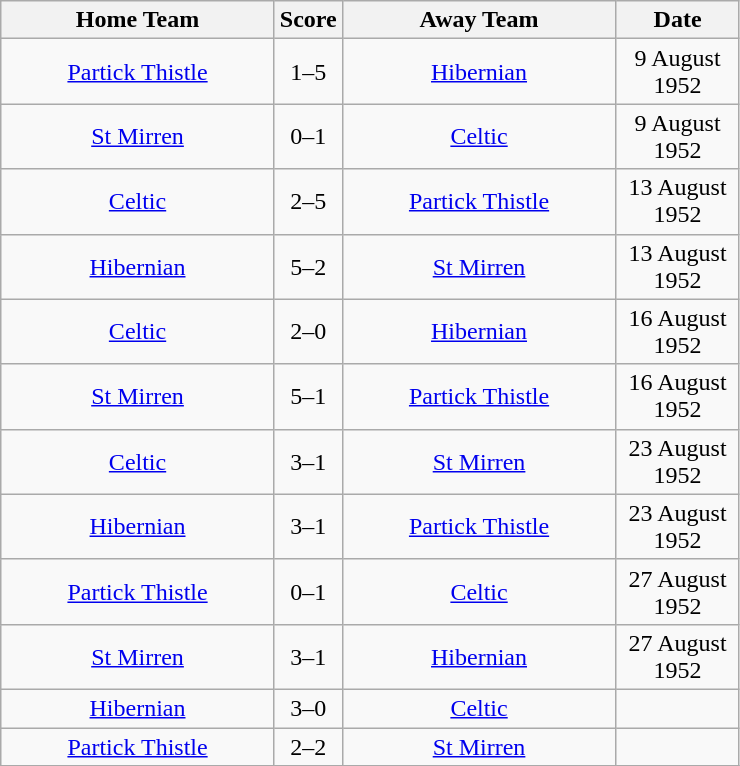<table class="wikitable" style="text-align:center;">
<tr>
<th width=175>Home Team</th>
<th width=20>Score</th>
<th width=175>Away Team</th>
<th width= 75>Date</th>
</tr>
<tr>
<td><a href='#'>Partick Thistle</a></td>
<td>1–5</td>
<td><a href='#'>Hibernian</a></td>
<td>9 August 1952</td>
</tr>
<tr>
<td><a href='#'>St Mirren</a></td>
<td>0–1</td>
<td><a href='#'>Celtic</a></td>
<td>9 August 1952</td>
</tr>
<tr>
<td><a href='#'>Celtic</a></td>
<td>2–5</td>
<td><a href='#'>Partick Thistle</a></td>
<td>13 August 1952</td>
</tr>
<tr>
<td><a href='#'>Hibernian</a></td>
<td>5–2</td>
<td><a href='#'>St Mirren</a></td>
<td>13 August 1952</td>
</tr>
<tr>
<td><a href='#'>Celtic</a></td>
<td>2–0</td>
<td><a href='#'>Hibernian</a></td>
<td>16 August 1952</td>
</tr>
<tr>
<td><a href='#'>St Mirren</a></td>
<td>5–1</td>
<td><a href='#'>Partick Thistle</a></td>
<td>16 August 1952</td>
</tr>
<tr>
<td><a href='#'>Celtic</a></td>
<td>3–1</td>
<td><a href='#'>St Mirren</a></td>
<td>23 August 1952</td>
</tr>
<tr>
<td><a href='#'>Hibernian</a></td>
<td>3–1</td>
<td><a href='#'>Partick Thistle</a></td>
<td>23 August 1952</td>
</tr>
<tr>
<td><a href='#'>Partick Thistle</a></td>
<td>0–1</td>
<td><a href='#'>Celtic</a></td>
<td>27 August 1952</td>
</tr>
<tr>
<td><a href='#'>St Mirren</a></td>
<td>3–1</td>
<td><a href='#'>Hibernian</a></td>
<td>27 August 1952</td>
</tr>
<tr>
<td><a href='#'>Hibernian</a></td>
<td>3–0</td>
<td><a href='#'>Celtic</a></td>
<td></td>
</tr>
<tr>
<td><a href='#'>Partick Thistle</a></td>
<td>2–2</td>
<td><a href='#'>St Mirren</a></td>
<td></td>
</tr>
<tr>
</tr>
</table>
